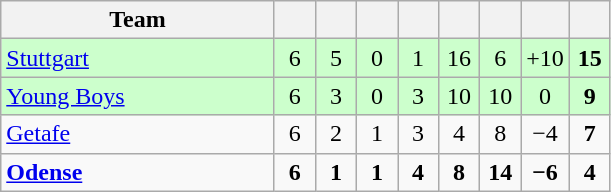<table class="wikitable" style="text-align: center;">
<tr>
<th width=175>Team</th>
<th width=20></th>
<th width=20></th>
<th width=20></th>
<th width=20></th>
<th width=20></th>
<th width=20></th>
<th width=20></th>
<th width=20></th>
</tr>
<tr bgcolor=#ccffcc>
<td align=left> <a href='#'>Stuttgart</a></td>
<td>6</td>
<td>5</td>
<td>0</td>
<td>1</td>
<td>16</td>
<td>6</td>
<td>+10</td>
<td><strong>15</strong></td>
</tr>
<tr bgcolor=#ccffcc>
<td align=left> <a href='#'>Young Boys</a></td>
<td>6</td>
<td>3</td>
<td>0</td>
<td>3</td>
<td>10</td>
<td>10</td>
<td>0</td>
<td><strong>9</strong></td>
</tr>
<tr>
<td align=left> <a href='#'>Getafe</a></td>
<td>6</td>
<td>2</td>
<td>1</td>
<td>3</td>
<td>4</td>
<td>8</td>
<td>−4</td>
<td><strong>7</strong></td>
</tr>
<tr>
<td align=left> <strong><a href='#'>Odense</a></strong></td>
<td><strong>6</strong></td>
<td><strong>1</strong></td>
<td><strong>1</strong></td>
<td><strong>4</strong></td>
<td><strong>8</strong></td>
<td><strong>14</strong></td>
<td><strong>−6</strong></td>
<td><strong>4</strong></td>
</tr>
</table>
